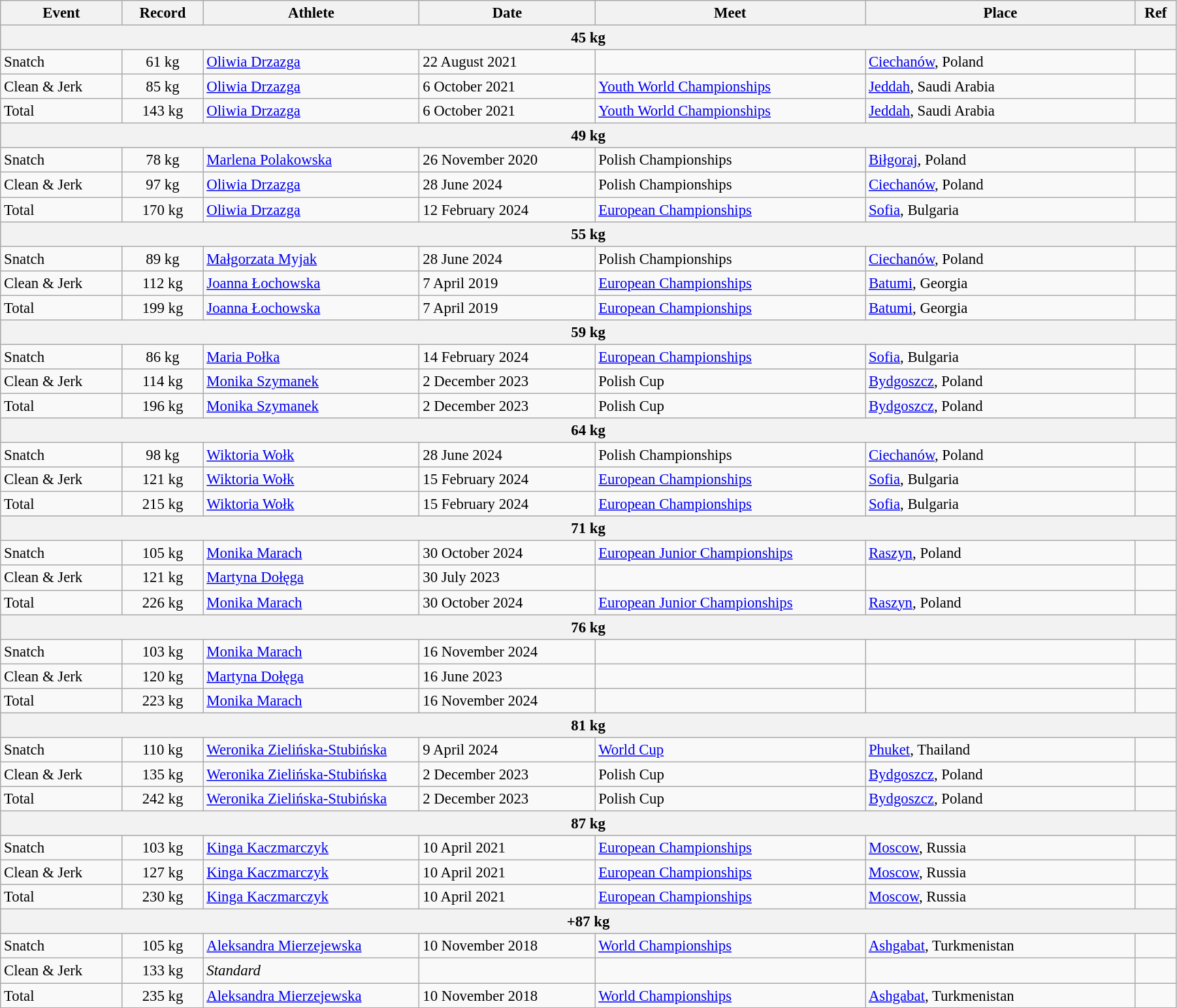<table class="wikitable" style="font-size:95%; width: 95%;">
<tr>
<th width=9%>Event</th>
<th width=6%>Record</th>
<th width=16%>Athlete</th>
<th width=13%>Date</th>
<th width=20%>Meet</th>
<th width=20%>Place</th>
<th width=3%>Ref</th>
</tr>
<tr bgcolor="#DDDDDD">
<th colspan="7">45 kg</th>
</tr>
<tr>
<td>Snatch</td>
<td align="center">61 kg</td>
<td><a href='#'>Oliwia Drzazga</a></td>
<td>22 August 2021</td>
<td></td>
<td><a href='#'>Ciechanów</a>, Poland</td>
<td></td>
</tr>
<tr>
<td>Clean & Jerk</td>
<td align="center">85 kg</td>
<td><a href='#'>Oliwia Drzazga</a></td>
<td>6 October 2021</td>
<td><a href='#'>Youth World Championships</a></td>
<td><a href='#'>Jeddah</a>, Saudi Arabia</td>
<td></td>
</tr>
<tr>
<td>Total</td>
<td align="center">143 kg</td>
<td><a href='#'>Oliwia Drzazga</a></td>
<td>6 October 2021</td>
<td><a href='#'>Youth World Championships</a></td>
<td><a href='#'>Jeddah</a>, Saudi Arabia</td>
<td></td>
</tr>
<tr bgcolor="#DDDDDD">
<th colspan="7">49 kg</th>
</tr>
<tr>
<td>Snatch</td>
<td align="center">78 kg</td>
<td><a href='#'>Marlena Polakowska</a></td>
<td>26 November 2020</td>
<td>Polish Championships</td>
<td><a href='#'>Biłgoraj</a>, Poland</td>
<td></td>
</tr>
<tr>
<td>Clean & Jerk</td>
<td align="center">97 kg</td>
<td><a href='#'>Oliwia Drzazga</a></td>
<td>28 June 2024</td>
<td>Polish Championships</td>
<td><a href='#'>Ciechanów</a>, Poland</td>
<td></td>
</tr>
<tr>
<td>Total</td>
<td align="center">170 kg</td>
<td><a href='#'>Oliwia Drzazga</a></td>
<td>12 February 2024</td>
<td><a href='#'>European Championships</a></td>
<td><a href='#'>Sofia</a>, Bulgaria</td>
<td></td>
</tr>
<tr bgcolor="#DDDDDD">
<th colspan="7">55 kg</th>
</tr>
<tr>
<td>Snatch</td>
<td align="center">89 kg</td>
<td><a href='#'>Małgorzata Myjak</a></td>
<td>28 June 2024</td>
<td>Polish Championships</td>
<td><a href='#'>Ciechanów</a>, Poland</td>
<td></td>
</tr>
<tr>
<td>Clean & Jerk</td>
<td align="center">112 kg</td>
<td><a href='#'>Joanna Łochowska</a></td>
<td>7 April 2019</td>
<td><a href='#'>European Championships</a></td>
<td><a href='#'>Batumi</a>, Georgia</td>
<td></td>
</tr>
<tr>
<td>Total</td>
<td align="center">199 kg</td>
<td><a href='#'>Joanna Łochowska</a></td>
<td>7 April 2019</td>
<td><a href='#'>European Championships</a></td>
<td><a href='#'>Batumi</a>, Georgia</td>
<td></td>
</tr>
<tr bgcolor="#DDDDDD">
<th colspan="7">59 kg</th>
</tr>
<tr>
<td>Snatch</td>
<td align="center">86 kg</td>
<td><a href='#'>Maria Połka</a></td>
<td>14 February 2024</td>
<td><a href='#'>European Championships</a></td>
<td><a href='#'>Sofia</a>, Bulgaria</td>
<td></td>
</tr>
<tr>
<td>Clean & Jerk</td>
<td align="center">114 kg</td>
<td><a href='#'>Monika Szymanek</a></td>
<td>2 December 2023</td>
<td>Polish Cup</td>
<td><a href='#'>Bydgoszcz</a>, Poland</td>
<td></td>
</tr>
<tr>
<td>Total</td>
<td align="center">196 kg</td>
<td><a href='#'>Monika Szymanek</a></td>
<td>2 December 2023</td>
<td>Polish Cup</td>
<td><a href='#'>Bydgoszcz</a>, Poland</td>
<td></td>
</tr>
<tr bgcolor="#DDDDDD">
<th colspan="7">64 kg</th>
</tr>
<tr>
<td>Snatch</td>
<td align="center">98 kg</td>
<td><a href='#'>Wiktoria Wołk</a></td>
<td>28 June 2024</td>
<td>Polish Championships</td>
<td><a href='#'>Ciechanów</a>, Poland</td>
<td></td>
</tr>
<tr>
<td>Clean & Jerk</td>
<td align="center">121 kg</td>
<td><a href='#'>Wiktoria Wołk</a></td>
<td>15 February 2024</td>
<td><a href='#'>European Championships</a></td>
<td><a href='#'>Sofia</a>, Bulgaria</td>
<td></td>
</tr>
<tr>
<td>Total</td>
<td align="center">215 kg</td>
<td><a href='#'>Wiktoria Wołk</a></td>
<td>15 February 2024</td>
<td><a href='#'>European Championships</a></td>
<td><a href='#'>Sofia</a>, Bulgaria</td>
<td></td>
</tr>
<tr bgcolor="#DDDDDD">
<th colspan="7">71 kg</th>
</tr>
<tr>
<td>Snatch</td>
<td align="center">105 kg</td>
<td><a href='#'>Monika Marach</a></td>
<td>30 October 2024</td>
<td><a href='#'>European Junior Championships</a></td>
<td><a href='#'>Raszyn</a>, Poland</td>
<td></td>
</tr>
<tr>
<td>Clean & Jerk</td>
<td align="center">121 kg</td>
<td><a href='#'>Martyna Dołęga</a></td>
<td>30 July 2023</td>
<td></td>
<td></td>
<td></td>
</tr>
<tr>
<td>Total</td>
<td align="center">226 kg</td>
<td><a href='#'>Monika Marach</a></td>
<td>30 October 2024</td>
<td><a href='#'>European Junior Championships</a></td>
<td><a href='#'>Raszyn</a>, Poland</td>
<td></td>
</tr>
<tr bgcolor="#DDDDDD">
<th colspan="7">76 kg</th>
</tr>
<tr>
<td>Snatch</td>
<td align="center">103 kg</td>
<td><a href='#'>Monika Marach</a></td>
<td>16 November 2024</td>
<td></td>
<td></td>
<td></td>
</tr>
<tr>
<td>Clean & Jerk</td>
<td align="center">120 kg</td>
<td><a href='#'>Martyna Dołęga</a></td>
<td>16 June 2023</td>
<td></td>
<td></td>
<td></td>
</tr>
<tr>
<td>Total</td>
<td align="center">223 kg</td>
<td><a href='#'>Monika Marach</a></td>
<td>16 November 2024</td>
<td></td>
<td></td>
<td></td>
</tr>
<tr bgcolor="#DDDDDD">
<th colspan="7">81 kg</th>
</tr>
<tr>
<td>Snatch</td>
<td align=center>110 kg</td>
<td><a href='#'>Weronika Zielińska-Stubińska</a></td>
<td>9 April 2024</td>
<td><a href='#'>World Cup</a></td>
<td><a href='#'>Phuket</a>, Thailand</td>
<td></td>
</tr>
<tr>
<td>Clean & Jerk</td>
<td align=center>135 kg</td>
<td><a href='#'>Weronika Zielińska-Stubińska</a></td>
<td>2 December 2023</td>
<td>Polish Cup</td>
<td><a href='#'>Bydgoszcz</a>, Poland</td>
<td></td>
</tr>
<tr>
<td>Total</td>
<td align=center>242 kg</td>
<td><a href='#'>Weronika Zielińska-Stubińska</a></td>
<td>2 December 2023</td>
<td>Polish Cup</td>
<td><a href='#'>Bydgoszcz</a>, Poland</td>
<td></td>
</tr>
<tr bgcolor="#DDDDDD">
<th colspan="7">87 kg</th>
</tr>
<tr>
<td>Snatch</td>
<td align="center">103 kg</td>
<td><a href='#'>Kinga Kaczmarczyk</a></td>
<td>10 April 2021</td>
<td><a href='#'>European Championships</a></td>
<td><a href='#'>Moscow</a>, Russia</td>
<td></td>
</tr>
<tr>
<td>Clean & Jerk</td>
<td align="center">127 kg</td>
<td><a href='#'>Kinga Kaczmarczyk</a></td>
<td>10 April 2021</td>
<td><a href='#'>European Championships</a></td>
<td><a href='#'>Moscow</a>, Russia</td>
<td></td>
</tr>
<tr>
<td>Total</td>
<td align="center">230 kg</td>
<td><a href='#'>Kinga Kaczmarczyk</a></td>
<td>10 April 2021</td>
<td><a href='#'>European Championships</a></td>
<td><a href='#'>Moscow</a>, Russia</td>
<td></td>
</tr>
<tr bgcolor="#DDDDDD">
<th colspan="7">+87 kg</th>
</tr>
<tr>
<td>Snatch</td>
<td align="center">105 kg</td>
<td><a href='#'>Aleksandra Mierzejewska</a></td>
<td>10 November 2018</td>
<td><a href='#'>World Championships</a></td>
<td><a href='#'>Ashgabat</a>, Turkmenistan</td>
<td></td>
</tr>
<tr>
<td>Clean & Jerk</td>
<td align="center">133 kg</td>
<td><em>Standard</em></td>
<td></td>
<td></td>
<td></td>
<td></td>
</tr>
<tr>
<td>Total</td>
<td align="center">235 kg</td>
<td><a href='#'>Aleksandra Mierzejewska</a></td>
<td>10 November 2018</td>
<td><a href='#'>World Championships</a></td>
<td><a href='#'>Ashgabat</a>, Turkmenistan</td>
<td></td>
</tr>
</table>
